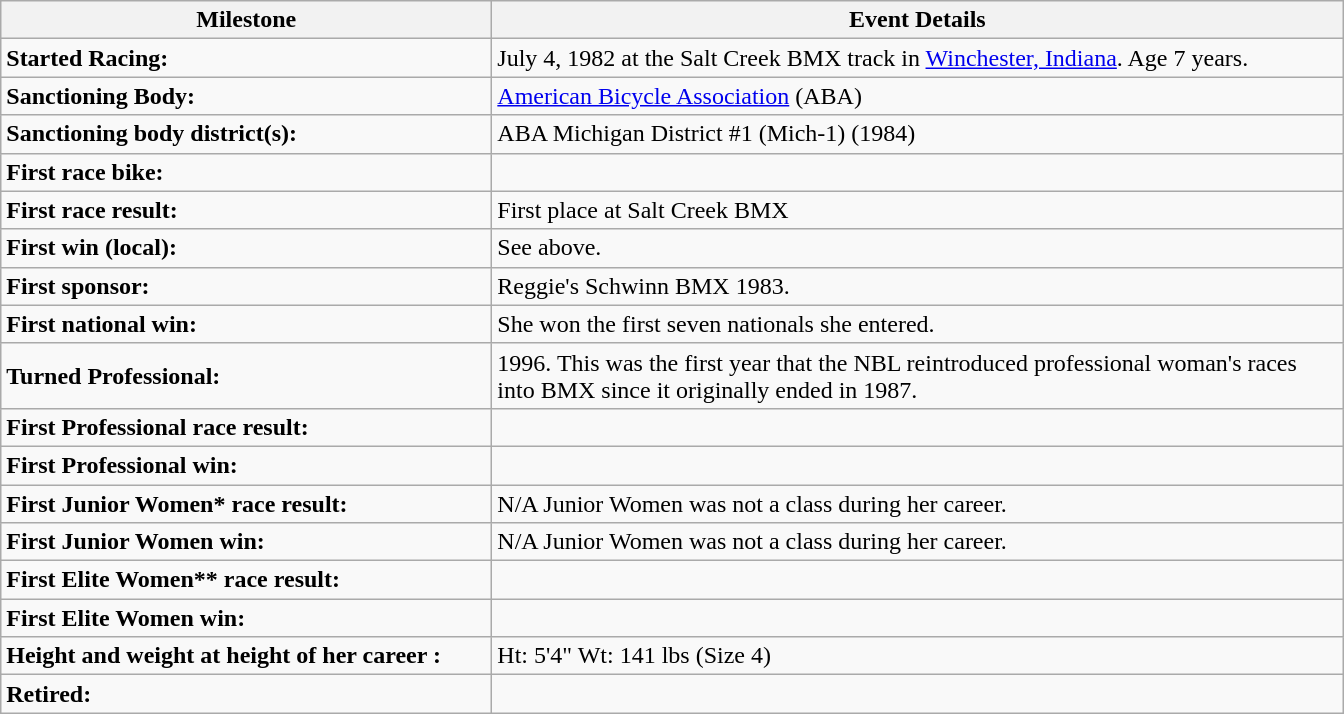<table class="sortable wikitable">
<tr>
<th style="width:20em">Milestone</th>
<th style="width:35em">Event Details</th>
</tr>
<tr>
<td><strong>Started Racing:</strong></td>
<td>July 4, 1982 at the Salt Creek BMX track in <a href='#'>Winchester, Indiana</a>. Age 7 years.</td>
</tr>
<tr>
<td><strong>Sanctioning Body:</strong></td>
<td><a href='#'>American Bicycle Association</a> (ABA)</td>
</tr>
<tr>
<td><strong>Sanctioning body district(s):</strong></td>
<td>ABA Michigan District #1 (Mich-1) (1984)</td>
</tr>
<tr>
<td><strong>First race bike:</strong></td>
<td></td>
</tr>
<tr>
<td><strong>First race result:</strong></td>
<td>First place at Salt Creek BMX</td>
</tr>
<tr>
<td><strong>First win (local):</strong></td>
<td>See above.</td>
</tr>
<tr>
<td><strong>First sponsor:</strong></td>
<td>Reggie's Schwinn BMX 1983.</td>
</tr>
<tr>
<td><strong>First national win:</strong></td>
<td>She won the first seven nationals she entered.</td>
</tr>
<tr>
<td><strong>Turned Professional:</strong></td>
<td>1996. This was the first year that the NBL reintroduced professional woman's races into BMX since it originally ended in 1987.</td>
</tr>
<tr>
<td><strong>First Professional race result:</strong></td>
<td></td>
</tr>
<tr>
<td><strong>First Professional win:</strong></td>
<td></td>
</tr>
<tr>
<td><strong>First Junior Women* race result:</strong></td>
<td>N/A Junior Women was not a class during her career.</td>
</tr>
<tr>
<td><strong>First Junior Women win:</strong></td>
<td>N/A Junior Women was not a class during her career.</td>
</tr>
<tr>
<td><strong>First Elite Women** race result:</strong></td>
<td></td>
</tr>
<tr>
<td><strong>First Elite Women win:</strong></td>
<td></td>
</tr>
<tr>
<td><strong>Height and weight at height of her career :</strong></td>
<td>Ht: 5'4" Wt: 141 lbs (Size 4)</td>
</tr>
<tr>
<td><strong>Retired:</strong></td>
<td></td>
</tr>
</table>
